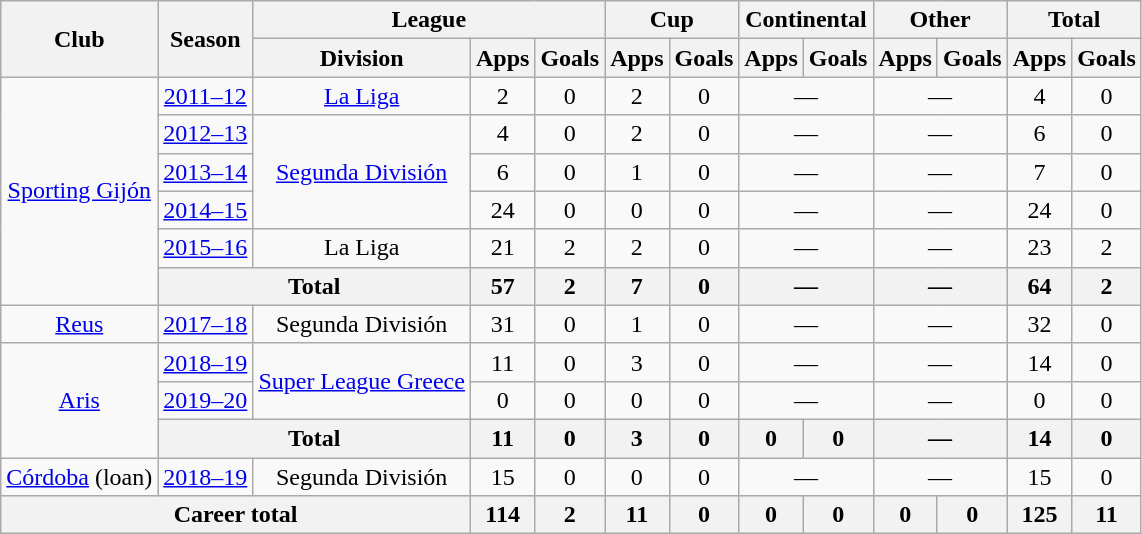<table class="wikitable" style="text-align:center">
<tr>
<th rowspan=2>Club</th>
<th rowspan=2>Season</th>
<th colspan=3>League</th>
<th colspan=2>Cup</th>
<th colspan=2>Continental</th>
<th colspan=2>Other</th>
<th colspan=2>Total</th>
</tr>
<tr>
<th>Division</th>
<th>Apps</th>
<th>Goals</th>
<th>Apps</th>
<th>Goals</th>
<th>Apps</th>
<th>Goals</th>
<th>Apps</th>
<th>Goals</th>
<th>Apps</th>
<th>Goals</th>
</tr>
<tr>
<td rowspan=6><a href='#'>Sporting Gijón</a></td>
<td><a href='#'>2011–12</a></td>
<td><a href='#'>La Liga</a></td>
<td>2</td>
<td>0</td>
<td>2</td>
<td>0</td>
<td colspan="2">—</td>
<td colspan="2">—</td>
<td>4</td>
<td>0</td>
</tr>
<tr>
<td><a href='#'>2012–13</a></td>
<td rowspan=3><a href='#'>Segunda División</a></td>
<td>4</td>
<td>0</td>
<td>2</td>
<td>0</td>
<td colspan="2">—</td>
<td colspan="2">—</td>
<td>6</td>
<td>0</td>
</tr>
<tr>
<td><a href='#'>2013–14</a></td>
<td>6</td>
<td>0</td>
<td>1</td>
<td>0</td>
<td colspan="2">—</td>
<td colspan="2">—</td>
<td>7</td>
<td>0</td>
</tr>
<tr>
<td><a href='#'>2014–15</a></td>
<td>24</td>
<td>0</td>
<td>0</td>
<td>0</td>
<td colspan="2">—</td>
<td colspan="2">—</td>
<td>24</td>
<td>0</td>
</tr>
<tr>
<td><a href='#'>2015–16</a></td>
<td>La Liga</td>
<td>21</td>
<td>2</td>
<td>2</td>
<td>0</td>
<td colspan="2">—</td>
<td colspan="2">—</td>
<td>23</td>
<td>2</td>
</tr>
<tr>
<th colspan="2">Total</th>
<th>57</th>
<th>2</th>
<th>7</th>
<th>0</th>
<th colspan="2">—</th>
<th colspan="2">—</th>
<th>64</th>
<th>2</th>
</tr>
<tr>
<td><a href='#'>Reus</a></td>
<td><a href='#'>2017–18</a></td>
<td>Segunda División</td>
<td>31</td>
<td>0</td>
<td>1</td>
<td>0</td>
<td colspan="2">—</td>
<td colspan="2">—</td>
<td>32</td>
<td>0</td>
</tr>
<tr>
<td rowspan=3><a href='#'>Aris</a></td>
<td><a href='#'>2018–19</a></td>
<td rowspan=2><a href='#'>Super League Greece</a></td>
<td>11</td>
<td>0</td>
<td>3</td>
<td>0</td>
<td colspan="2">—</td>
<td colspan="2">—</td>
<td>14</td>
<td>0</td>
</tr>
<tr>
<td><a href='#'>2019–20</a></td>
<td>0</td>
<td>0</td>
<td>0</td>
<td>0</td>
<td colspan="2">—</td>
<td colspan="2">—</td>
<td>0</td>
<td>0</td>
</tr>
<tr>
<th colspan="2">Total</th>
<th>11</th>
<th>0</th>
<th>3</th>
<th>0</th>
<th>0</th>
<th>0</th>
<th colspan="2">—</th>
<th>14</th>
<th>0</th>
</tr>
<tr>
<td><a href='#'>Córdoba</a> (loan)</td>
<td><a href='#'>2018–19</a></td>
<td>Segunda División</td>
<td>15</td>
<td>0</td>
<td>0</td>
<td>0</td>
<td colspan="2">—</td>
<td colspan="2">—</td>
<td>15</td>
<td>0</td>
</tr>
<tr>
<th colspan="3">Career total</th>
<th>114</th>
<th>2</th>
<th>11</th>
<th>0</th>
<th>0</th>
<th>0</th>
<th>0</th>
<th>0</th>
<th>125</th>
<th>11</th>
</tr>
</table>
